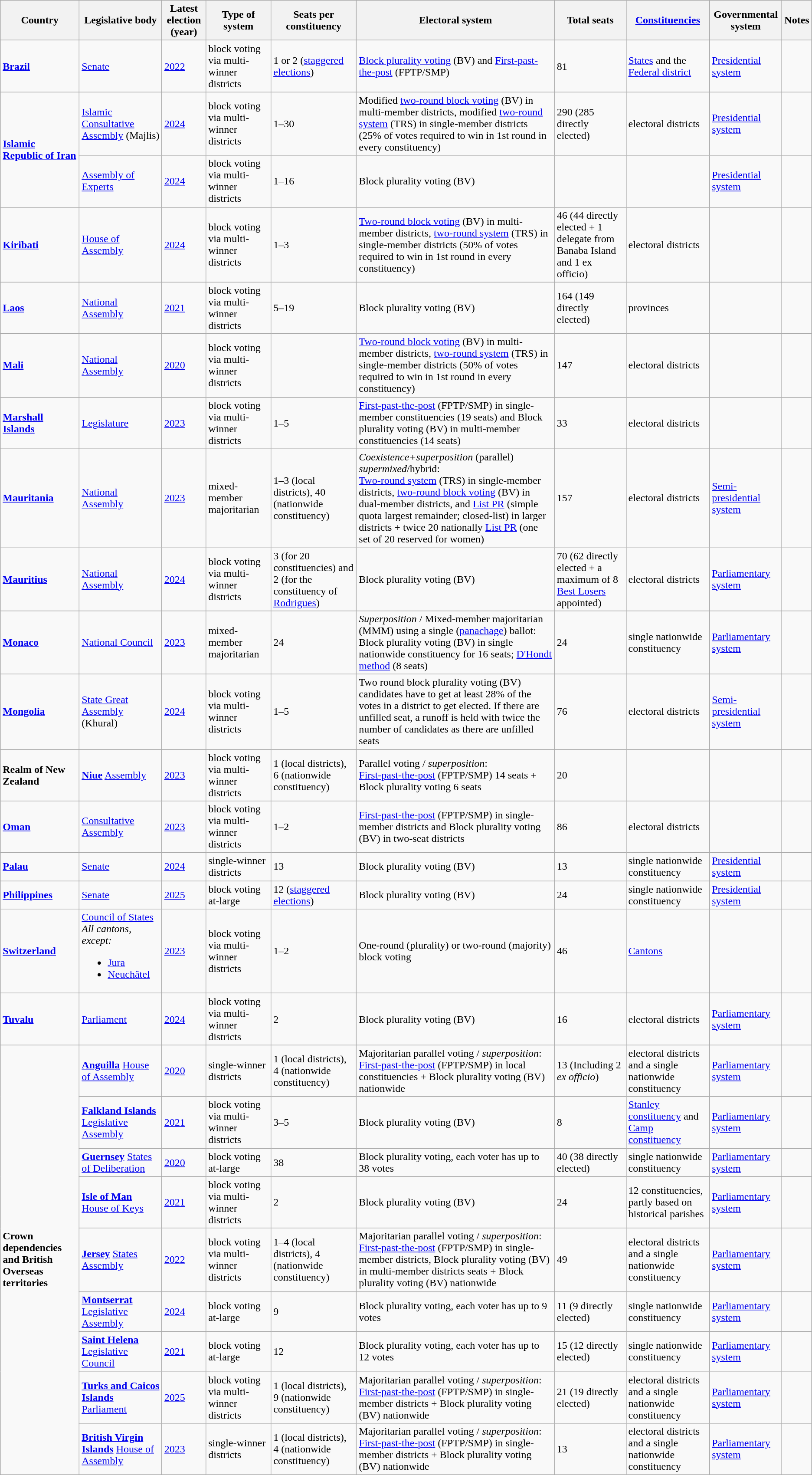<table class="wikitable sortable">
<tr>
<th>Country</th>
<th>Legislative body</th>
<th>Latest election (year)</th>
<th>Type of system</th>
<th>Seats per constituency</th>
<th>Electoral system</th>
<th>Total seats</th>
<th><a href='#'>Constituencies</a></th>
<th>Governmental system</th>
<th class="unsortable">Notes</th>
</tr>
<tr>
<td><strong> <a href='#'>Brazil</a></strong></td>
<td><a href='#'>Senate</a></td>
<td><a href='#'>2022</a></td>
<td>block voting via multi-winner districts</td>
<td>1 or 2 (<a href='#'>staggered elections</a>)</td>
<td><a href='#'>Block plurality voting</a> (BV) and <a href='#'>First-past-the-post</a> (FPTP/SMP)</td>
<td>81</td>
<td><a href='#'>States</a> and the <a href='#'>Federal district</a></td>
<td><a href='#'>Presidential system</a></td>
<td></td>
</tr>
<tr>
<td rowspan="2"><strong> <a href='#'>Islamic Republic of Iran</a></strong></td>
<td><a href='#'>Islamic Consultative Assembly</a> (Majlis)</td>
<td><a href='#'>2024</a></td>
<td>block voting via multi-winner districts</td>
<td>1–30</td>
<td>Modified <a href='#'>two-round block voting</a> (BV) in multi-member districts, modified <a href='#'>two-round system</a> (TRS) in single-member districts (25% of votes required to win in 1st round in every constituency)</td>
<td>290 (285 directly elected)</td>
<td>electoral districts</td>
<td><a href='#'>Presidential system</a></td>
</tr>
<tr>
<td><a href='#'>Assembly of Experts</a></td>
<td><a href='#'>2024</a></td>
<td>block voting via multi-winner districts</td>
<td>1–16</td>
<td>Block plurality voting (BV)</td>
<td></td>
<td></td>
<td><a href='#'>Presidential system</a></td>
<td></td>
</tr>
<tr>
<td><strong> <a href='#'>Kiribati</a></strong></td>
<td><a href='#'>House of Assembly</a></td>
<td><a href='#'>2024</a></td>
<td>block voting via multi-winner districts</td>
<td>1–3</td>
<td><a href='#'>Two-round block voting</a> (BV) in multi-member districts, <a href='#'>two-round system</a> (TRS) in single-member districts (50% of votes required to win in 1st round in every constituency)</td>
<td>46 (44 directly elected + 1 delegate from Banaba Island and 1 ex officio)</td>
<td>electoral districts</td>
<td></td>
<td></td>
</tr>
<tr>
<td><strong> <a href='#'>Laos</a></strong></td>
<td><a href='#'>National Assembly</a></td>
<td><a href='#'>2021</a></td>
<td>block voting via multi-winner districts</td>
<td>5–19</td>
<td>Block plurality voting (BV)</td>
<td>164 (149 directly elected)</td>
<td>provinces</td>
<td></td>
<td></td>
</tr>
<tr>
<td><strong> <a href='#'>Mali</a></strong></td>
<td><a href='#'>National Assembly</a></td>
<td><a href='#'>2020</a></td>
<td>block voting via multi-winner districts</td>
<td></td>
<td><a href='#'>Two-round block voting</a> (BV) in multi-member districts, <a href='#'>two-round system</a> (TRS) in single-member districts (50% of votes required to win in 1st round in every constituency)</td>
<td>147</td>
<td>electoral districts</td>
<td></td>
<td></td>
</tr>
<tr>
<td><strong> <a href='#'>Marshall Islands</a></strong></td>
<td><a href='#'>Legislature</a></td>
<td><a href='#'>2023</a></td>
<td>block voting via multi-winner districts</td>
<td>1–5</td>
<td><a href='#'>First-past-the-post</a> (FPTP/SMP) in single-member constituencies (19 seats) and Block plurality voting (BV) in multi-member constituencies (14 seats)</td>
<td>33</td>
<td>electoral districts</td>
<td></td>
<td></td>
</tr>
<tr>
<td><strong> <a href='#'>Mauritania</a></strong></td>
<td><a href='#'>National Assembly</a></td>
<td><a href='#'>2023</a></td>
<td>mixed-member majoritarian</td>
<td>1–3 (local districts), 40 (nationwide constituency)</td>
<td><em>Coexistence+superposition</em> (parallel) <em>supermixed</em>/hybrid:<br><a href='#'>Two-round system</a> (TRS) in single-member districts, <a href='#'>two-round block voting</a> (BV) in dual-member districts, and <a href='#'>List PR</a>  (simple quota largest remainder; closed-list) in larger districts + twice 20 nationally <a href='#'>List PR</a> (one set of 20 reserved for women)</td>
<td>157</td>
<td>electoral districts</td>
<td><a href='#'>Semi-presidential system</a></td>
<td></td>
</tr>
<tr>
<td><strong> <a href='#'>Mauritius</a></strong></td>
<td><a href='#'>National Assembly</a></td>
<td><a href='#'>2024</a></td>
<td>block voting via multi-winner districts</td>
<td>3 (for 20 constituencies) and 2 (for the constituency of <a href='#'>Rodrigues</a>)</td>
<td>Block plurality voting (BV)</td>
<td>70 (62 directly elected + a maximum of 8 <a href='#'>Best Losers</a> appointed)</td>
<td>electoral districts</td>
<td><a href='#'>Parliamentary system</a></td>
<td></td>
</tr>
<tr>
<td><strong> <a href='#'>Monaco</a></strong></td>
<td><a href='#'>National Council</a></td>
<td><a href='#'>2023</a></td>
<td>mixed-member majoritarian</td>
<td>24</td>
<td><em>Superposition</em> / Mixed-member majoritarian (MMM) using a single (<a href='#'>panachage</a>) ballot:<br>Block plurality voting (BV) in single nationwide constituency for 16 seats; <a href='#'>D'Hondt method</a> (8 seats)</td>
<td>24</td>
<td>single nationwide constituency</td>
<td><a href='#'>Parliamentary system</a> </td>
<td></td>
</tr>
<tr>
<td><strong> <a href='#'>Mongolia</a></strong></td>
<td><a href='#'>State Great Assembly</a> (Khural)</td>
<td><a href='#'>2024</a></td>
<td>block voting via multi-winner districts</td>
<td>1–5</td>
<td>Two round block plurality voting (BV) candidates have to get at least 28% of the votes in a district to get elected. If there are unfilled seat, a runoff is held with twice the number of candidates as there are unfilled seats</td>
<td>76</td>
<td>electoral districts</td>
<td><a href='#'>Semi-presidential system</a></td>
<td></td>
</tr>
<tr>
<td><strong> Realm of New Zealand</strong></td>
<td><strong> <a href='#'>Niue</a></strong> <a href='#'>Assembly</a></td>
<td><a href='#'>2023</a></td>
<td>block voting via multi-winner districts</td>
<td>1 (local districts), 6 (nationwide constituency)</td>
<td>Parallel voting / <em>superposition</em>:<br><a href='#'>First-past-the-post</a> (FPTP/SMP) 14 seats + Block plurality voting 6 seats</td>
<td>20</td>
<td></td>
<td></td>
<td></td>
</tr>
<tr>
<td><strong> <a href='#'>Oman</a></strong></td>
<td><a href='#'>Consultative Assembly</a></td>
<td><a href='#'>2023</a></td>
<td>block voting via multi-winner districts</td>
<td>1–2</td>
<td><a href='#'>First-past-the-post</a> (FPTP/SMP) in single-member districts and Block plurality voting (BV) in two-seat districts</td>
<td>86</td>
<td>electoral districts</td>
<td></td>
<td></td>
</tr>
<tr>
<td><strong> <a href='#'>Palau</a></strong></td>
<td><a href='#'>Senate</a></td>
<td><a href='#'>2024</a></td>
<td>single-winner districts</td>
<td>13</td>
<td>Block plurality voting (BV)</td>
<td>13</td>
<td>single nationwide constituency</td>
<td><a href='#'>Presidential system</a></td>
<td></td>
</tr>
<tr>
<td><strong> <a href='#'>Philippines</a></strong></td>
<td><a href='#'>Senate</a></td>
<td><a href='#'>2025</a></td>
<td>block voting at-large</td>
<td>12 (<a href='#'>staggered elections</a>)</td>
<td>Block plurality voting (BV)</td>
<td>24</td>
<td>single nationwide constituency</td>
<td><a href='#'>Presidential system</a></td>
<td></td>
</tr>
<tr>
<td><strong> <a href='#'>Switzerland</a></strong></td>
<td><a href='#'>Council of States</a><br><em>All cantons, except:</em><ul><li><strong></strong> <a href='#'>Jura</a></li><li><strong></strong> <a href='#'>Neuchâtel</a></li></ul></td>
<td><a href='#'>2023</a></td>
<td>block voting via multi-winner districts</td>
<td>1–2</td>
<td>One-round (plurality) or two-round (majority) block voting</td>
<td>46</td>
<td><a href='#'>Cantons</a></td>
<td></td>
<td></td>
</tr>
<tr>
<td><strong> <a href='#'>Tuvalu</a></strong></td>
<td><a href='#'>Parliament</a></td>
<td><a href='#'>2024</a></td>
<td>block voting via multi-winner districts</td>
<td>2</td>
<td>Block plurality voting (BV)</td>
<td>16</td>
<td>electoral districts</td>
<td><a href='#'>Parliamentary system</a></td>
<td></td>
</tr>
<tr>
<td rowspan="9"><strong> Crown dependencies and British Overseas territories</strong></td>
<td><strong> <a href='#'>Anguilla</a></strong> <a href='#'>House of Assembly</a></td>
<td><a href='#'>2020</a></td>
<td>single-winner districts</td>
<td>1 (local districts), 4 (nationwide constituency)</td>
<td>Majoritarian parallel voting / <em>superposition</em>:<br><a href='#'>First-past-the-post</a> (FPTP/SMP) in local constituencies + Block plurality voting (BV) nationwide</td>
<td>13 (Including 2 <em>ex officio</em>)</td>
<td>electoral districts  and a single nationwide constituency</td>
<td><a href='#'>Parliamentary system</a></td>
<td></td>
</tr>
<tr>
<td> <strong><a href='#'>Falkland Islands</a></strong>  <a href='#'>Legislative Assembly</a></td>
<td><a href='#'>2021</a></td>
<td>block voting via multi-winner districts</td>
<td>3–5</td>
<td>Block plurality voting (BV)</td>
<td>8</td>
<td><a href='#'>Stanley constituency</a> and <a href='#'>Camp constituency</a></td>
<td><a href='#'>Parliamentary system</a></td>
<td></td>
</tr>
<tr>
<td><strong> <a href='#'>Guernsey</a></strong> <a href='#'>States of Deliberation</a></td>
<td><a href='#'>2020</a></td>
<td>block voting at-large</td>
<td>38</td>
<td>Block plurality voting, each voter has up to 38 votes</td>
<td>40 (38 directly elected)</td>
<td>single nationwide constituency</td>
<td><a href='#'>Parliamentary system</a></td>
<td></td>
</tr>
<tr>
<td><strong> <a href='#'>Isle of Man</a></strong>  <a href='#'>House of Keys</a></td>
<td><a href='#'>2021</a></td>
<td>block voting via multi-winner districts</td>
<td>2</td>
<td>Block plurality voting (BV)</td>
<td>24</td>
<td>12 constituencies, partly based on historical parishes</td>
<td><a href='#'>Parliamentary system</a></td>
<td></td>
</tr>
<tr>
<td><strong> <a href='#'>Jersey</a></strong> <a href='#'>States Assembly</a></td>
<td><a href='#'>2022</a></td>
<td>block voting via multi-winner districts</td>
<td>1–4 (local districts), 4 (nationwide constituency)</td>
<td>Majoritarian parallel voting / <em>superposition</em>:<br><a href='#'>First-past-the-post</a> (FPTP/SMP) in single-member districts, Block plurality voting (BV) in multi-member districts seats + Block plurality voting (BV) nationwide</td>
<td>49</td>
<td>electoral districts  and a single nationwide constituency</td>
<td><a href='#'>Parliamentary system</a></td>
<td></td>
</tr>
<tr>
<td><strong></strong> <a href='#'><strong>Montserrat</strong></a> <a href='#'>Legislative Assembly</a></td>
<td><a href='#'>2024</a></td>
<td>block voting at-large</td>
<td>9</td>
<td>Block plurality voting, each voter has up to 9 votes</td>
<td>11 (9 directly elected)</td>
<td>single nationwide constituency</td>
<td><a href='#'>Parliamentary system</a></td>
<td></td>
</tr>
<tr>
<td><strong></strong> <a href='#'><strong>Saint Helena</strong></a> <a href='#'>Legislative Council</a></td>
<td><a href='#'>2021</a></td>
<td>block voting at-large</td>
<td>12</td>
<td>Block plurality voting, each voter has up to 12 votes</td>
<td>15 (12 directly elected)</td>
<td>single nationwide constituency</td>
<td><a href='#'>Parliamentary system</a></td>
<td></td>
</tr>
<tr>
<td><strong></strong> <a href='#'><strong>Turks and Caicos Islands</strong></a> <a href='#'>Parliament</a></td>
<td><a href='#'>2025</a></td>
<td>block voting via multi-winner districts</td>
<td>1 (local districts), 9 (nationwide constituency)</td>
<td>Majoritarian parallel voting / <em>superposition</em>:<br><a href='#'>First-past-the-post</a> (FPTP/SMP) in single-member districts + Block plurality voting (BV) nationwide</td>
<td>21 (19 directly elected)</td>
<td>electoral districts and a single nationwide constituency</td>
<td><a href='#'>Parliamentary system</a></td>
<td></td>
</tr>
<tr>
<td><strong></strong> <a href='#'><strong>British Virgin Islands</strong></a> <a href='#'>House of Assembly</a></td>
<td><a href='#'>2023</a></td>
<td>single-winner districts</td>
<td>1 (local districts), 4 (nationwide constituency)</td>
<td>Majoritarian parallel voting / <em>superposition</em>:<br><a href='#'>First-past-the-post</a> (FPTP/SMP) in single-member districts + Block plurality voting (BV) nationwide</td>
<td>13</td>
<td>electoral districts  and a single nationwide constituency</td>
<td><a href='#'>Parliamentary system</a></td>
<td></td>
</tr>
</table>
